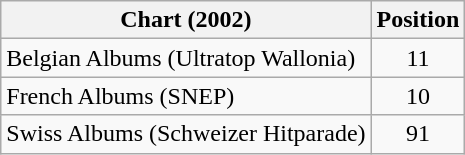<table class="wikitable sortable">
<tr>
<th>Chart (2002)</th>
<th>Position</th>
</tr>
<tr>
<td align="left">Belgian Albums (Ultratop Wallonia)</td>
<td align="center">11</td>
</tr>
<tr>
<td align="left">French Albums (SNEP)</td>
<td align="center">10</td>
</tr>
<tr>
<td align="left">Swiss Albums (Schweizer Hitparade)</td>
<td align="center">91</td>
</tr>
</table>
